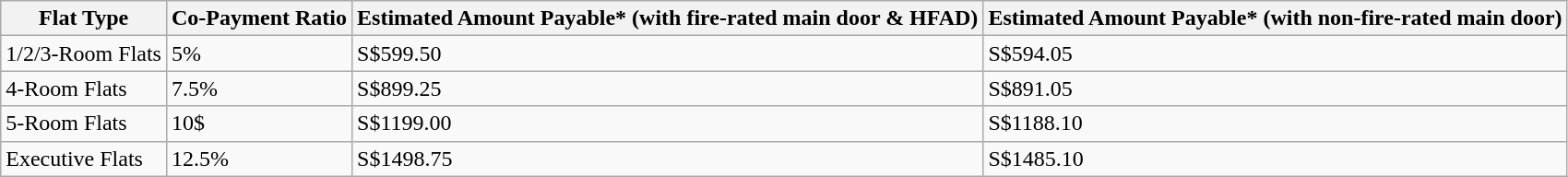<table class="wikitable">
<tr>
<th>Flat Type</th>
<th>Co-Payment Ratio</th>
<th>Estimated Amount Payable* (with fire-rated main door & HFAD)</th>
<th>Estimated Amount Payable* (with non-fire-rated main door)</th>
</tr>
<tr>
<td>1/2/3-Room Flats</td>
<td>5%</td>
<td>S$599.50</td>
<td>S$594.05</td>
</tr>
<tr>
<td>4-Room Flats</td>
<td>7.5%</td>
<td>S$899.25</td>
<td>S$891.05</td>
</tr>
<tr>
<td>5-Room Flats</td>
<td>10$</td>
<td>S$1199.00</td>
<td>S$1188.10</td>
</tr>
<tr>
<td>Executive Flats</td>
<td>12.5%</td>
<td>S$1498.75</td>
<td>S$1485.10</td>
</tr>
</table>
